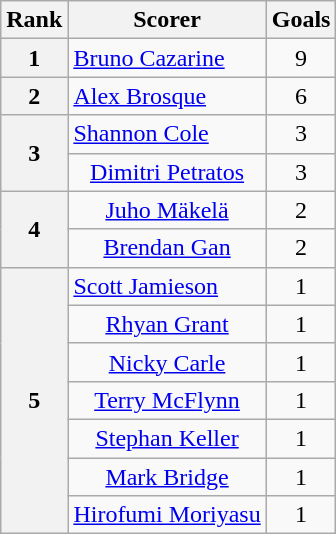<table class="wikitable" style="text-align:center">
<tr>
<th>Rank</th>
<th>Scorer</th>
<th>Goals</th>
</tr>
<tr>
<th>1</th>
<td align="left"> <a href='#'>Bruno Cazarine</a></td>
<td>9</td>
</tr>
<tr>
<th>2</th>
<td align="left"> <a href='#'>Alex Brosque</a></td>
<td>6</td>
</tr>
<tr>
<th rowspan="2">3</th>
<td align="left"> <a href='#'>Shannon Cole</a></td>
<td>3</td>
</tr>
<tr>
<td> <a href='#'>Dimitri Petratos</a></td>
<td>3</td>
</tr>
<tr>
<th rowspan="2">4</th>
<td> <a href='#'>Juho Mäkelä</a></td>
<td>2</td>
</tr>
<tr>
<td> <a href='#'>Brendan Gan</a></td>
<td>2</td>
</tr>
<tr>
<th rowspan="8">5</th>
<td align="left"> <a href='#'>Scott Jamieson</a></td>
<td>1</td>
</tr>
<tr>
<td> <a href='#'>Rhyan Grant</a></td>
<td>1</td>
</tr>
<tr>
<td> <a href='#'>Nicky Carle</a></td>
<td>1</td>
</tr>
<tr>
<td> <a href='#'>Terry McFlynn</a></td>
<td>1</td>
</tr>
<tr>
<td> <a href='#'>Stephan Keller</a></td>
<td>1</td>
</tr>
<tr>
<td> <a href='#'>Mark Bridge</a></td>
<td>1</td>
</tr>
<tr>
<td> <a href='#'>Hirofumi Moriyasu</a></td>
<td>1</td>
</tr>
</table>
